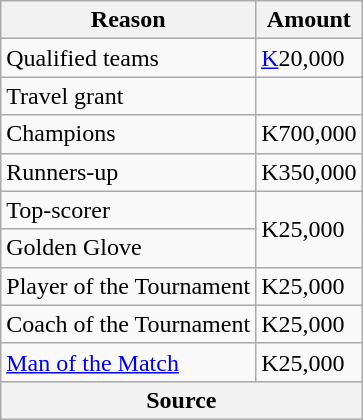<table class="wikitable">
<tr>
<th>Reason</th>
<th>Amount</th>
</tr>
<tr>
<td>Qualified teams</td>
<td><a href='#'>K</a>20,000</td>
</tr>
<tr>
<td>Travel grant</td>
<td></td>
</tr>
<tr>
<td>Champions</td>
<td>K700,000</td>
</tr>
<tr>
<td>Runners-up</td>
<td>K350,000</td>
</tr>
<tr>
<td>Top-scorer</td>
<td rowspan="2">K25,000</td>
</tr>
<tr>
<td>Golden Glove</td>
</tr>
<tr>
<td>Player of the Tournament</td>
<td>K25,000</td>
</tr>
<tr>
<td>Coach of the Tournament</td>
<td>K25,000</td>
</tr>
<tr>
<td><a href='#'>Man of the Match</a></td>
<td>K25,000</td>
</tr>
<tr>
<th colspan=2>Source</th>
</tr>
</table>
